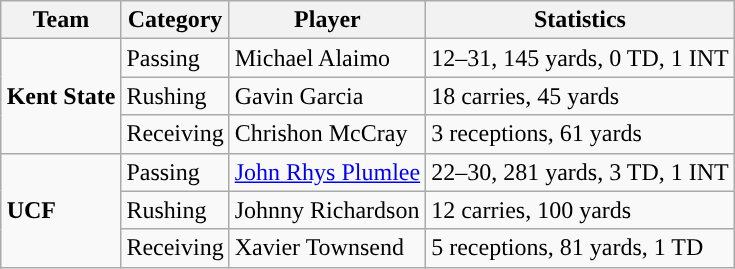<table class="wikitable" style="float: right;">
<tr>
<th>Team</th>
<th>Category</th>
<th>Player</th>
<th>Statistics</th>
</tr>
<tr>
<td rowspan=3><strong>Kent State</strong></td>
<td>Passing</td>
<td>Michael Alaimo</td>
<td>12–31, 145 yards, 0 TD, 1 INT</td>
</tr>
<tr>
<td>Rushing</td>
<td>Gavin Garcia</td>
<td>18 carries, 45 yards</td>
</tr>
<tr>
<td>Receiving</td>
<td>Chrishon McCray</td>
<td>3 receptions, 61 yards</td>
</tr>
<tr>
<td rowspan=3><strong>UCF</strong></td>
<td>Passing</td>
<td><a href='#'>John Rhys Plumlee</a></td>
<td>22–30, 281 yards, 3 TD, 1 INT</td>
</tr>
<tr>
<td>Rushing</td>
<td>Johnny Richardson</td>
<td>12 carries, 100 yards</td>
</tr>
<tr>
<td>Receiving</td>
<td>Xavier Townsend</td>
<td>5 receptions, 81 yards, 1 TD</td>
</tr>
</table>
